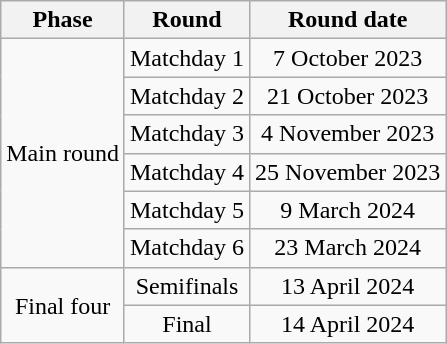<table class="wikitable" style="text-align:center">
<tr>
<th>Phase</th>
<th>Round</th>
<th>Round date</th>
</tr>
<tr>
<td rowspan=6>Main round</td>
<td>Matchday 1</td>
<td>7 October 2023</td>
</tr>
<tr>
<td>Matchday 2</td>
<td>21 October 2023</td>
</tr>
<tr>
<td>Matchday 3</td>
<td>4 November 2023</td>
</tr>
<tr>
<td>Matchday 4</td>
<td>25 November 2023</td>
</tr>
<tr>
<td>Matchday 5</td>
<td>9 March 2024</td>
</tr>
<tr>
<td>Matchday 6</td>
<td>23 March 2024</td>
</tr>
<tr>
<td rowspan=2>Final four</td>
<td>Semifinals</td>
<td>13 April 2024</td>
</tr>
<tr>
<td>Final</td>
<td>14 April 2024</td>
</tr>
</table>
